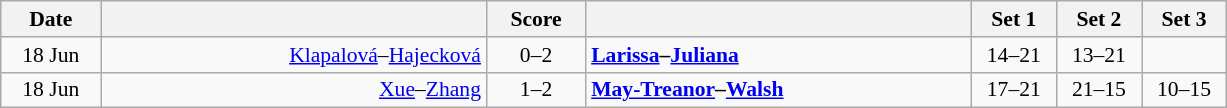<table class="wikitable" style="text-align: center; font-size:90% ">
<tr>
<th width="60">Date</th>
<th align="right" width="250"></th>
<th width="60">Score</th>
<th align="left" width="250"></th>
<th width="50">Set 1</th>
<th width="50">Set 2</th>
<th width="50">Set 3</th>
</tr>
<tr>
<td>18 Jun</td>
<td align=right><a href='#'>Klapalová</a>–<a href='#'>Hajecková</a> </td>
<td align=center>0–2</td>
<td align=left> <strong><a href='#'>Larissa</a>–<a href='#'>Juliana</a></strong></td>
<td>14–21</td>
<td>13–21</td>
<td></td>
</tr>
<tr>
<td>18 Jun</td>
<td align=right><a href='#'>Xue</a>–<a href='#'>Zhang</a> </td>
<td align=center>1–2</td>
<td align=left> <strong><a href='#'>May-Treanor</a>–<a href='#'>Walsh</a></strong></td>
<td>17–21</td>
<td>21–15</td>
<td>10–15</td>
</tr>
</table>
